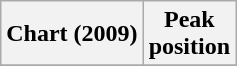<table class="wikitable sortable plainrowheaders">
<tr>
<th scope="col">Chart (2009)</th>
<th scope="col">Peak<br>position</th>
</tr>
<tr>
</tr>
</table>
